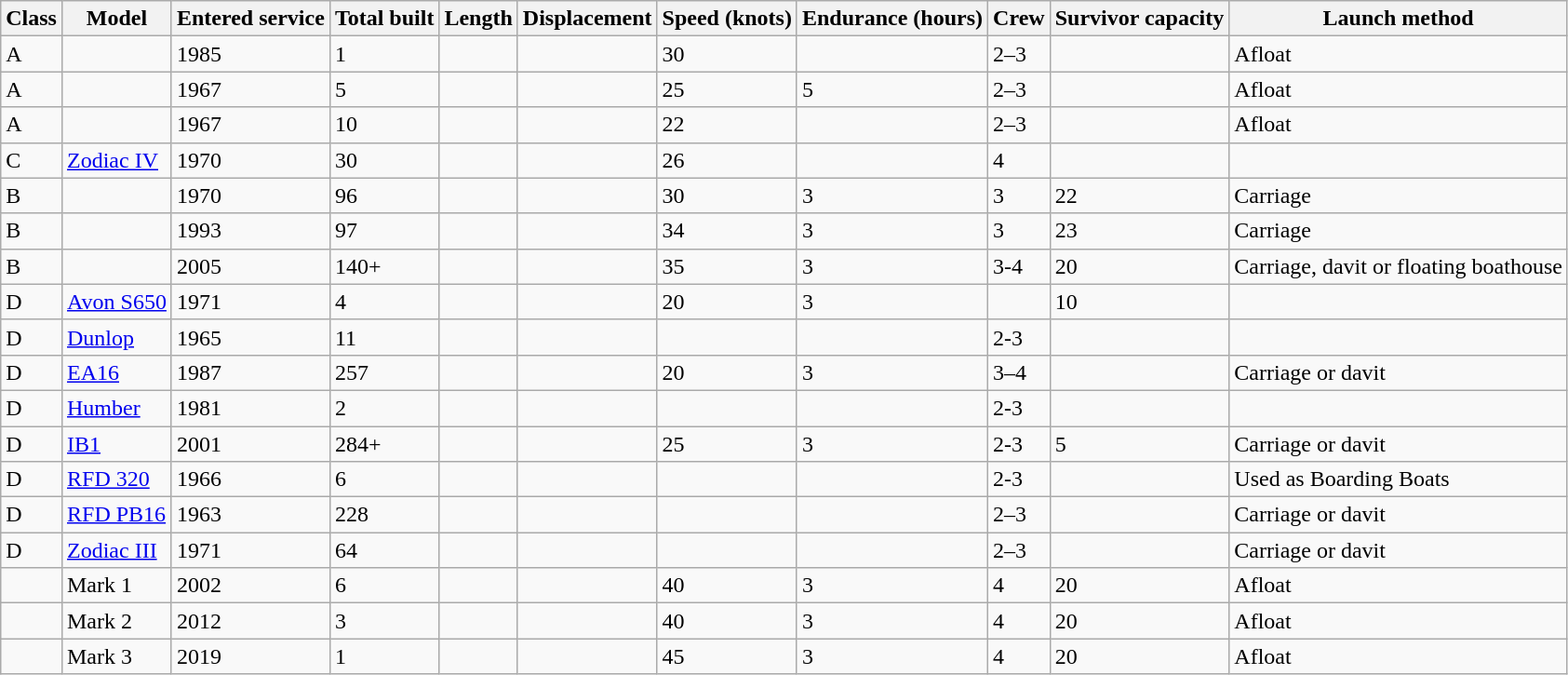<table class="wikitable sortable">
<tr>
<th>Class</th>
<th>Model</th>
<th>Entered service</th>
<th>Total built</th>
<th>Length</th>
<th data-sort-type=number>Displacement</th>
<th>Speed (knots)</th>
<th>Endurance (hours)</th>
<th>Crew</th>
<th>Survivor capacity</th>
<th>Launch method</th>
</tr>
<tr>
<td>A</td>
<td></td>
<td>1985</td>
<td>1</td>
<td></td>
<td></td>
<td>30</td>
<td></td>
<td>2–3</td>
<td></td>
<td>Afloat</td>
</tr>
<tr>
<td>A</td>
<td></td>
<td>1967</td>
<td>5</td>
<td></td>
<td></td>
<td>25</td>
<td>5</td>
<td>2–3</td>
<td></td>
<td>Afloat</td>
</tr>
<tr>
<td>A</td>
<td></td>
<td>1967</td>
<td>10</td>
<td></td>
<td></td>
<td>22</td>
<td></td>
<td>2–3</td>
<td></td>
<td>Afloat</td>
</tr>
<tr>
<td>C</td>
<td><a href='#'>Zodiac IV</a></td>
<td>1970</td>
<td>30</td>
<td></td>
<td></td>
<td>26</td>
<td></td>
<td>4</td>
<td></td>
<td></td>
</tr>
<tr>
<td>B</td>
<td> </td>
<td>1970</td>
<td>96</td>
<td></td>
<td></td>
<td>30</td>
<td>3</td>
<td>3</td>
<td>22</td>
<td>Carriage</td>
</tr>
<tr>
<td>B</td>
<td> </td>
<td>1993</td>
<td>97</td>
<td></td>
<td></td>
<td>34</td>
<td>3</td>
<td>3</td>
<td>23</td>
<td>Carriage</td>
</tr>
<tr>
<td>B</td>
<td> </td>
<td>2005</td>
<td>140+ </td>
<td></td>
<td></td>
<td>35</td>
<td>3</td>
<td>3-4</td>
<td>20</td>
<td>Carriage, davit or floating boathouse</td>
</tr>
<tr>
<td>D</td>
<td><a href='#'>Avon S650</a></td>
<td>1971</td>
<td>4</td>
<td></td>
<td></td>
<td>20</td>
<td>3</td>
<td></td>
<td>10</td>
<td></td>
</tr>
<tr>
<td>D</td>
<td><a href='#'>Dunlop</a></td>
<td>1965</td>
<td>11</td>
<td></td>
<td></td>
<td></td>
<td></td>
<td>2-3</td>
<td></td>
<td></td>
</tr>
<tr>
<td>D</td>
<td><a href='#'>EA16</a></td>
<td>1987</td>
<td>257</td>
<td></td>
<td></td>
<td>20</td>
<td>3</td>
<td>3–4</td>
<td></td>
<td>Carriage or davit</td>
</tr>
<tr>
<td>D</td>
<td><a href='#'>Humber</a></td>
<td>1981</td>
<td>2</td>
<td></td>
<td></td>
<td></td>
<td></td>
<td>2-3</td>
<td></td>
<td></td>
</tr>
<tr>
<td>D</td>
<td><a href='#'>IB1</a></td>
<td>2001</td>
<td>284+ </td>
<td></td>
<td></td>
<td>25</td>
<td>3</td>
<td>2-3</td>
<td>5</td>
<td>Carriage or davit</td>
</tr>
<tr>
<td>D</td>
<td><a href='#'>RFD 320</a></td>
<td>1966</td>
<td>6</td>
<td></td>
<td></td>
<td></td>
<td></td>
<td>2-3</td>
<td></td>
<td>Used as Boarding Boats</td>
</tr>
<tr>
<td>D</td>
<td><a href='#'>RFD PB16</a></td>
<td>1963</td>
<td>228</td>
<td></td>
<td></td>
<td></td>
<td></td>
<td>2–3</td>
<td></td>
<td>Carriage or davit</td>
</tr>
<tr>
<td>D</td>
<td><a href='#'>Zodiac III</a></td>
<td>1971</td>
<td>64</td>
<td></td>
<td></td>
<td></td>
<td></td>
<td>2–3</td>
<td></td>
<td>Carriage or davit</td>
</tr>
<tr>
<td></td>
<td>Mark 1</td>
<td>2002</td>
<td>6</td>
<td></td>
<td></td>
<td>40</td>
<td>3</td>
<td>4</td>
<td>20</td>
<td>Afloat</td>
</tr>
<tr>
<td></td>
<td>Mark 2</td>
<td>2012</td>
<td>3</td>
<td></td>
<td></td>
<td>40</td>
<td>3</td>
<td>4</td>
<td>20</td>
<td>Afloat</td>
</tr>
<tr>
<td></td>
<td>Mark 3</td>
<td>2019</td>
<td>1</td>
<td></td>
<td></td>
<td>45</td>
<td>3</td>
<td>4</td>
<td>20</td>
<td>Afloat</td>
</tr>
</table>
